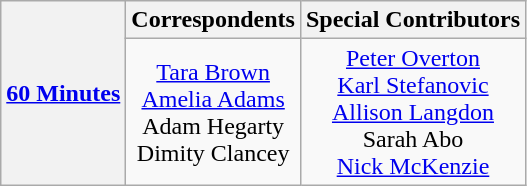<table class="wikitable">
<tr>
<th rowspan=2><a href='#'>60 Minutes</a></th>
<th>Correspondents</th>
<th>Special Contributors</th>
</tr>
<tr style="text-align:center">
<td><a href='#'>Tara Brown</a><br><a href='#'>Amelia Adams</a><br>Adam Hegarty<br>Dimity Clancey</td>
<td><a href='#'>Peter Overton</a><br><a href='#'>Karl Stefanovic</a><br><a href='#'>Allison Langdon</a><br>Sarah Abo<br><a href='#'>Nick McKenzie</a></td>
</tr>
</table>
